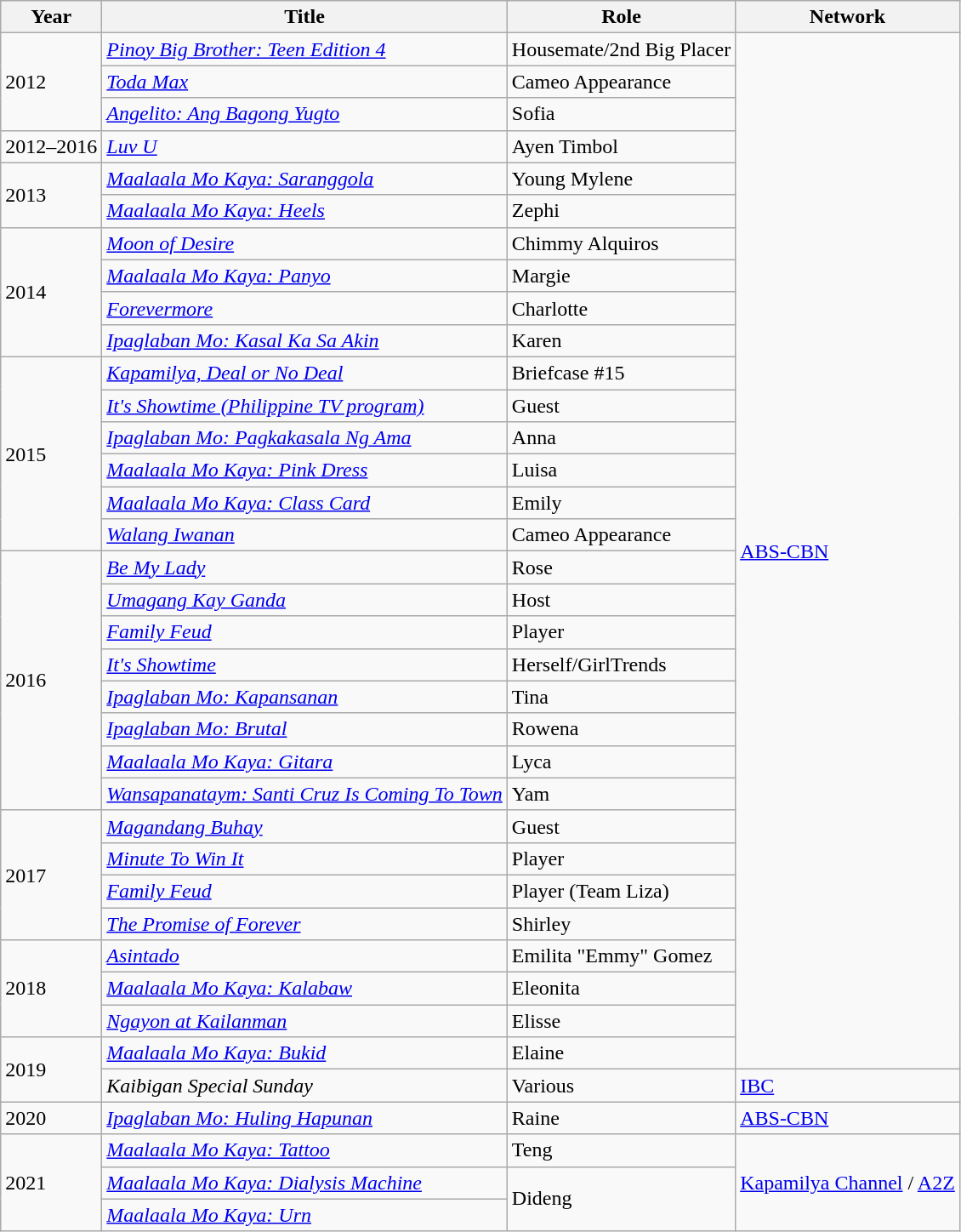<table class="wikitable sortable">
<tr>
<th>Year</th>
<th>Title</th>
<th>Role</th>
<th>Network</th>
</tr>
<tr>
<td rowspan=3>2012</td>
<td><em> <a href='#'>Pinoy Big Brother: Teen Edition 4</a></em></td>
<td>Housemate/2nd Big Placer</td>
<td rowspan=32><a href='#'>ABS-CBN</a></td>
</tr>
<tr>
<td><em><a href='#'>Toda Max</a></em></td>
<td>Cameo Appearance</td>
</tr>
<tr>
<td><em><a href='#'>Angelito: Ang Bagong Yugto</a></em></td>
<td>Sofia</td>
</tr>
<tr>
<td>2012–2016</td>
<td><em><a href='#'>Luv U</a></em></td>
<td>Ayen Timbol</td>
</tr>
<tr>
<td rowspan=2>2013</td>
<td><em><a href='#'>Maalaala Mo Kaya: Saranggola</a></em></td>
<td>Young Mylene</td>
</tr>
<tr>
<td><em><a href='#'>Maalaala Mo Kaya: Heels</a></em></td>
<td>Zephi</td>
</tr>
<tr>
<td rowspan=4>2014</td>
<td><em><a href='#'>Moon of Desire</a></em></td>
<td>Chimmy Alquiros</td>
</tr>
<tr>
<td><em><a href='#'> Maalaala Mo Kaya: Panyo</a></em></td>
<td>Margie</td>
</tr>
<tr>
<td><em><a href='#'>Forevermore</a></em></td>
<td>Charlotte</td>
</tr>
<tr>
<td><em><a href='#'>Ipaglaban Mo: Kasal Ka Sa Akin</a></em></td>
<td>Karen</td>
</tr>
<tr>
<td rowspan=6>2015</td>
<td><em><a href='#'>Kapamilya, Deal or No Deal</a></em></td>
<td>Briefcase #15</td>
</tr>
<tr>
<td><em><a href='#'>It's Showtime (Philippine TV program)</a></em></td>
<td>Guest</td>
</tr>
<tr>
<td><em><a href='#'>Ipaglaban Mo: Pagkakasala Ng Ama</a></em></td>
<td>Anna</td>
</tr>
<tr>
<td><em><a href='#'>Maalaala Mo Kaya: Pink Dress</a></em></td>
<td>Luisa</td>
</tr>
<tr>
<td><em><a href='#'>Maalaala Mo Kaya: Class Card</a></em></td>
<td>Emily</td>
</tr>
<tr>
<td><em><a href='#'>Walang Iwanan</a></em></td>
<td>Cameo Appearance</td>
</tr>
<tr>
<td rowspan=8>2016</td>
<td><em><a href='#'>Be My Lady</a></em></td>
<td>Rose</td>
</tr>
<tr>
<td><em><a href='#'>Umagang Kay Ganda</a></em></td>
<td>Host</td>
</tr>
<tr>
<td><em><a href='#'>Family Feud</a></em></td>
<td>Player</td>
</tr>
<tr>
<td><em><a href='#'>It's Showtime</a></em></td>
<td>Herself/GirlTrends</td>
</tr>
<tr>
<td><em><a href='#'>Ipaglaban Mo: Kapansanan</a></em></td>
<td>Tina</td>
</tr>
<tr>
<td><em><a href='#'>Ipaglaban Mo: Brutal</a></em></td>
<td>Rowena</td>
</tr>
<tr>
<td><em><a href='#'> Maalaala Mo Kaya: Gitara</a></em></td>
<td>Lyca</td>
</tr>
<tr>
<td><em><a href='#'> Wansapanataym: Santi Cruz Is Coming To Town</a></em></td>
<td>Yam</td>
</tr>
<tr>
<td rowspan=4>2017</td>
<td><em><a href='#'>Magandang Buhay</a></em></td>
<td>Guest</td>
</tr>
<tr>
<td><em><a href='#'>Minute To Win It</a></em></td>
<td>Player</td>
</tr>
<tr>
<td><em><a href='#'>Family Feud</a></em></td>
<td>Player (Team Liza)</td>
</tr>
<tr>
<td><em><a href='#'>The Promise of Forever</a></em></td>
<td>Shirley</td>
</tr>
<tr>
<td rowspan=3>2018</td>
<td><em><a href='#'>Asintado</a></em></td>
<td>Emilita "Emmy" Gomez</td>
</tr>
<tr>
<td><em><a href='#'>Maalaala Mo Kaya: Kalabaw</a></em></td>
<td>Eleonita</td>
</tr>
<tr>
<td><em><a href='#'>Ngayon at Kailanman</a></em></td>
<td>Elisse</td>
</tr>
<tr>
<td rowspan=2>2019</td>
<td><em><a href='#'>Maalaala Mo Kaya: Bukid</a></em></td>
<td>Elaine</td>
</tr>
<tr>
<td><em>Kaibigan Special Sunday</em></td>
<td>Various</td>
<td><a href='#'>IBC</a></td>
</tr>
<tr>
<td>2020</td>
<td><em><a href='#'>Ipaglaban Mo: Huling Hapunan</a></em></td>
<td>Raine</td>
<td><a href='#'>ABS-CBN</a></td>
</tr>
<tr>
<td rowspan=3>2021</td>
<td><em><a href='#'>Maalaala Mo Kaya: Tattoo</a></em></td>
<td>Teng</td>
<td rowspan=3><a href='#'>Kapamilya Channel</a> / <a href='#'>A2Z</a></td>
</tr>
<tr>
<td><em><a href='#'>Maalaala Mo Kaya: Dialysis Machine</a></em></td>
<td rowspan=3>Dideng</td>
</tr>
<tr>
<td><em><a href='#'>Maalaala Mo Kaya: Urn</a></em></td>
</tr>
</table>
